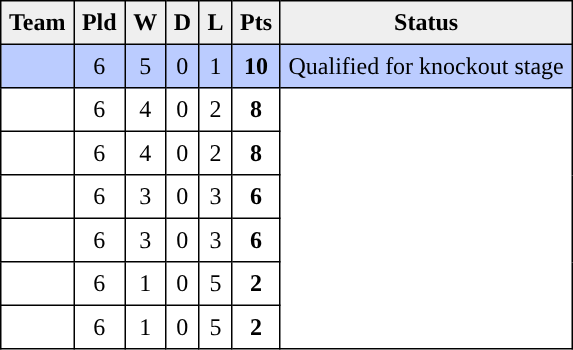<table style=border-collapse:collapse border=1 cellspacing=0 cellpadding=5>
<tr align=center bgcolor=#efefef>
<th>Team</th>
<th>Pld</th>
<th>W</th>
<th>D</th>
<th>L</th>
<th>Pts</th>
<th>Status</th>
</tr>
<tr align=center style="background:#bbccff;">
<td style="text-align:left;"> </td>
<td>6</td>
<td>5</td>
<td>0</td>
<td>1</td>
<td><strong>10</strong></td>
<td rowspan=1>Qualified for knockout stage</td>
</tr>
<tr align=center style="background:">
<td style="text-align:left;"> </td>
<td>6</td>
<td>4</td>
<td>0</td>
<td>2</td>
<td><strong>8</strong></td>
<td rowspan=6></td>
</tr>
<tr align=center style="background:">
<td style="text-align:left;"> </td>
<td>6</td>
<td>4</td>
<td>0</td>
<td>2</td>
<td><strong>8</strong></td>
</tr>
<tr align=center style="background:#FFFFFF;">
<td style="text-align:left;"> </td>
<td>6</td>
<td>3</td>
<td>0</td>
<td>3</td>
<td><strong>6</strong></td>
</tr>
<tr align=center style="background:#FFFFFF;">
<td style="text-align:left;"> </td>
<td>6</td>
<td>3</td>
<td>0</td>
<td>3</td>
<td><strong>6</strong></td>
</tr>
<tr align=center style="background:#FFFFFF;">
<td style="text-align:left;"> </td>
<td>6</td>
<td>1</td>
<td>0</td>
<td>5</td>
<td><strong>2</strong></td>
</tr>
<tr align=center style="background:#FFFFFF;">
<td style="text-align:left;"> </td>
<td>6</td>
<td>1</td>
<td>0</td>
<td>5</td>
<td><strong>2</strong></td>
</tr>
</table>
